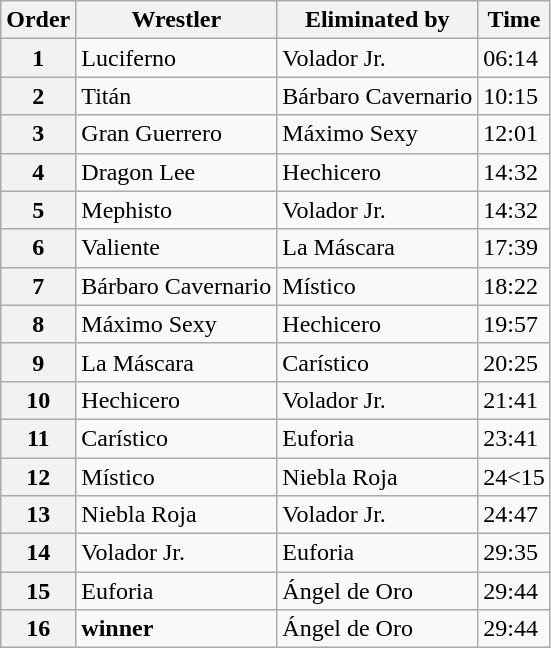<table class="wikitable sortable">
<tr>
<th data-sort-type="number" scope="col">Order</th>
<th scope="col">Wrestler</th>
<th scope="col">Eliminated by</th>
<th scope="col">Time</th>
</tr>
<tr>
<th scope=row>1</th>
<td>Luciferno</td>
<td>Volador Jr.</td>
<td>06:14</td>
</tr>
<tr>
<th scope=row>2</th>
<td>Titán</td>
<td>Bárbaro Cavernario</td>
<td>10:15</td>
</tr>
<tr>
<th scope=row>3</th>
<td>Gran Guerrero</td>
<td>Máximo Sexy</td>
<td>12:01</td>
</tr>
<tr>
<th scope=row>4</th>
<td>Dragon Lee</td>
<td>Hechicero</td>
<td>14:32</td>
</tr>
<tr>
<th scope=row>5</th>
<td>Mephisto</td>
<td>Volador Jr.</td>
<td>14:32</td>
</tr>
<tr>
<th scope=row>6</th>
<td>Valiente</td>
<td>La Máscara</td>
<td>17:39</td>
</tr>
<tr>
<th scope=row>7</th>
<td>Bárbaro Cavernario</td>
<td>Místico</td>
<td>18:22</td>
</tr>
<tr>
<th scope=row>8</th>
<td>Máximo Sexy</td>
<td>Hechicero</td>
<td>19:57</td>
</tr>
<tr>
<th scope=row>9</th>
<td>La Máscara</td>
<td>Carístico</td>
<td>20:25</td>
</tr>
<tr>
<th scope=row>10</th>
<td>Hechicero</td>
<td>Volador Jr.</td>
<td>21:41</td>
</tr>
<tr>
<th scope=row>11</th>
<td>Carístico</td>
<td>Euforia</td>
<td>23:41</td>
</tr>
<tr>
<th scope=row>12</th>
<td>Místico</td>
<td>Niebla Roja</td>
<td>24<15</td>
</tr>
<tr>
<th scope=row>13</th>
<td>Niebla Roja</td>
<td>Volador Jr.</td>
<td>24:47</td>
</tr>
<tr>
<th scope=row>14</th>
<td>Volador Jr.</td>
<td>Euforia</td>
<td>29:35</td>
</tr>
<tr>
<th scope=row>15</th>
<td>Euforia</td>
<td>Ángel de Oro</td>
<td>29:44</td>
</tr>
<tr>
<th scope=row>16</th>
<td><strong>winner</strong></td>
<td>Ángel de Oro</td>
<td>29:44</td>
</tr>
</table>
